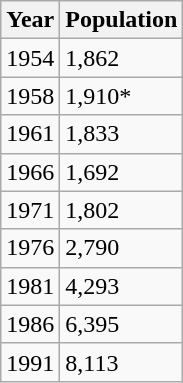<table class="wikitable">
<tr>
<th>Year</th>
<th>Population</th>
</tr>
<tr>
<td>1954</td>
<td>1,862</td>
</tr>
<tr>
<td>1958</td>
<td>1,910*</td>
</tr>
<tr>
<td>1961</td>
<td>1,833</td>
</tr>
<tr>
<td>1966</td>
<td>1,692</td>
</tr>
<tr>
<td>1971</td>
<td>1,802</td>
</tr>
<tr>
<td>1976</td>
<td>2,790</td>
</tr>
<tr>
<td>1981</td>
<td>4,293</td>
</tr>
<tr>
<td>1986</td>
<td>6,395</td>
</tr>
<tr>
<td>1991</td>
<td>8,113</td>
</tr>
</table>
